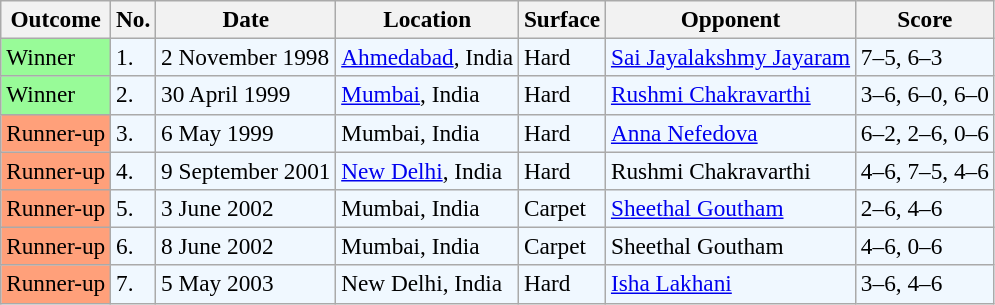<table class="sortable wikitable" style="font-size:97%;">
<tr>
<th>Outcome</th>
<th>No.</th>
<th>Date</th>
<th>Location</th>
<th>Surface</th>
<th>Opponent</th>
<th class="unsortable">Score</th>
</tr>
<tr bgcolor="f0f8ff">
<td style="background:#98fb98;">Winner</td>
<td>1.</td>
<td>2 November 1998</td>
<td><a href='#'>Ahmedabad</a>, India</td>
<td>Hard</td>
<td> <a href='#'>Sai Jayalakshmy Jayaram</a></td>
<td>7–5, 6–3</td>
</tr>
<tr style="background:#f0f8ff;">
<td style="background:#98fb98;">Winner</td>
<td>2.</td>
<td>30 April 1999</td>
<td><a href='#'>Mumbai</a>, India</td>
<td>Hard</td>
<td> <a href='#'>Rushmi Chakravarthi</a></td>
<td>3–6, 6–0, 6–0</td>
</tr>
<tr style="background:#f0f8ff;">
<td bgcolor=FFA07A>Runner-up</td>
<td>3.</td>
<td>6 May 1999</td>
<td>Mumbai, India</td>
<td>Hard</td>
<td> <a href='#'>Anna Nefedova</a></td>
<td>6–2, 2–6, 0–6</td>
</tr>
<tr style="background:#f0f8ff;">
<td bgcolor=FFA07A>Runner-up</td>
<td>4.</td>
<td>9 September 2001</td>
<td><a href='#'>New Delhi</a>, India</td>
<td>Hard</td>
<td> Rushmi Chakravarthi</td>
<td>4–6, 7–5, 4–6</td>
</tr>
<tr bgcolor="#f0f8ff">
<td bgcolor=FFA07A>Runner-up</td>
<td>5.</td>
<td>3 June 2002</td>
<td>Mumbai, India</td>
<td>Carpet</td>
<td> <a href='#'>Sheethal Goutham</a></td>
<td>2–6, 4–6</td>
</tr>
<tr bgcolor="#f0f8ff">
<td bgcolor=FFA07A>Runner-up</td>
<td>6.</td>
<td>8 June 2002</td>
<td>Mumbai, India</td>
<td>Carpet</td>
<td> Sheethal Goutham</td>
<td>4–6, 0–6</td>
</tr>
<tr style="background:#f0f8ff;">
<td bgcolor=FFA07A>Runner-up</td>
<td>7.</td>
<td>5 May 2003</td>
<td>New Delhi, India</td>
<td>Hard</td>
<td> <a href='#'>Isha Lakhani</a></td>
<td>3–6, 4–6</td>
</tr>
</table>
